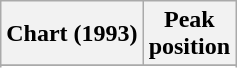<table class="wikitable sortable">
<tr>
<th>Chart (1993)</th>
<th>Peak<br>position</th>
</tr>
<tr>
</tr>
<tr>
</tr>
<tr>
</tr>
<tr>
</tr>
<tr>
</tr>
<tr>
</tr>
<tr>
</tr>
<tr>
</tr>
<tr>
</tr>
<tr>
</tr>
</table>
